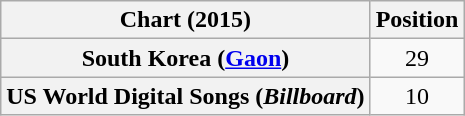<table class="wikitable plainrowheaders" style="text-align:center">
<tr>
<th scope="col">Chart (2015)</th>
<th scope="col">Position</th>
</tr>
<tr>
<th scope="row">South Korea (<a href='#'>Gaon</a>)</th>
<td>29</td>
</tr>
<tr>
<th scope="row">US World Digital Songs (<em>Billboard</em>)</th>
<td>10</td>
</tr>
</table>
